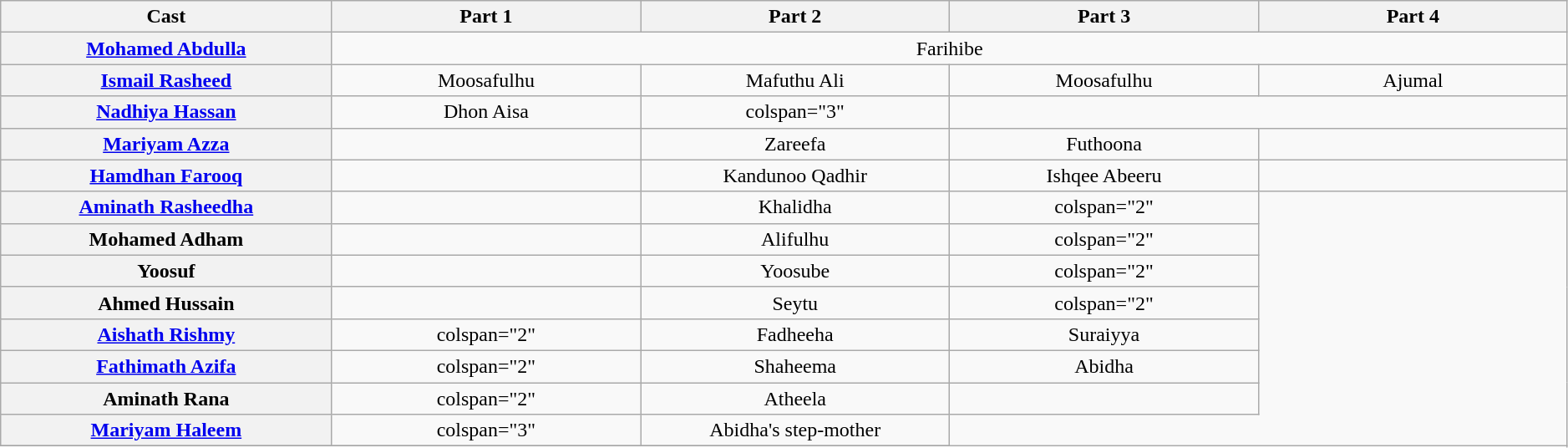<table class="wikitable plainrowheaders" style="text-align:center" width="99%">
<tr>
<th scope="col" width="15%">Cast</th>
<th scope="col" width="14%">Part 1</th>
<th scope="col" width="14%">Part 2</th>
<th scope="col" width="14%">Part 3</th>
<th scope="col" width="14%">Part 4</th>
</tr>
<tr>
<th scope="row"><a href='#'>Mohamed Abdulla</a></th>
<td colspan="4">Farihibe</td>
</tr>
<tr>
<th scope="row"><a href='#'>Ismail Rasheed</a></th>
<td>Moosafulhu</td>
<td>Mafuthu Ali</td>
<td>Moosafulhu</td>
<td>Ajumal</td>
</tr>
<tr>
<th scope="row"><a href='#'>Nadhiya Hassan</a></th>
<td>Dhon Aisa</td>
<td>colspan="3" </td>
</tr>
<tr>
<th scope="row"><a href='#'>Mariyam Azza</a></th>
<td></td>
<td>Zareefa</td>
<td>Futhoona</td>
<td></td>
</tr>
<tr>
<th scope="row"><a href='#'>Hamdhan Farooq</a></th>
<td></td>
<td>Kandunoo Qadhir</td>
<td>Ishqee Abeeru</td>
<td></td>
</tr>
<tr>
<th scope="row"><a href='#'>Aminath Rasheedha</a></th>
<td></td>
<td>Khalidha</td>
<td>colspan="2" </td>
</tr>
<tr>
<th scope="row">Mohamed Adham</th>
<td></td>
<td>Alifulhu</td>
<td>colspan="2" </td>
</tr>
<tr>
<th scope="row">Yoosuf</th>
<td></td>
<td>Yoosube</td>
<td>colspan="2" </td>
</tr>
<tr>
<th scope="row">Ahmed Hussain</th>
<td></td>
<td>Seytu</td>
<td>colspan="2" </td>
</tr>
<tr>
<th scope="row"><a href='#'>Aishath Rishmy</a></th>
<td>colspan="2" </td>
<td>Fadheeha</td>
<td>Suraiyya</td>
</tr>
<tr>
<th scope="row"><a href='#'>Fathimath Azifa</a></th>
<td>colspan="2" </td>
<td>Shaheema</td>
<td>Abidha</td>
</tr>
<tr>
<th scope="row">Aminath Rana</th>
<td>colspan="2" </td>
<td>Atheela</td>
<td></td>
</tr>
<tr>
<th scope="row"><a href='#'>Mariyam Haleem</a></th>
<td>colspan="3" </td>
<td>Abidha's step-mother</td>
</tr>
<tr>
</tr>
</table>
